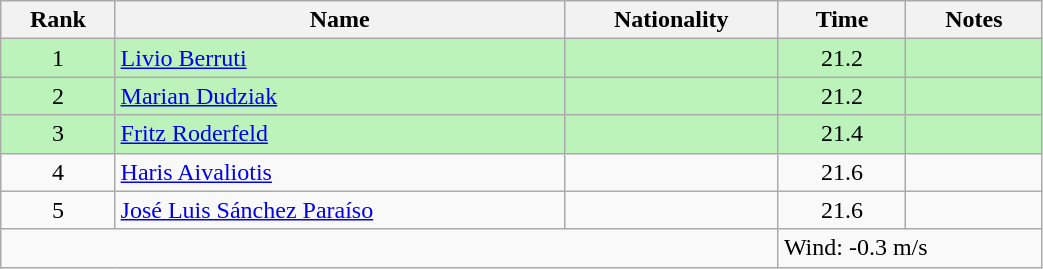<table class="wikitable sortable" style="text-align:center;width: 55%">
<tr>
<th>Rank</th>
<th>Name</th>
<th>Nationality</th>
<th>Time</th>
<th>Notes</th>
</tr>
<tr bgcolor=bbf3bb>
<td>1</td>
<td align=left><a href='#'>Livio Berruti</a></td>
<td align=left></td>
<td>21.2</td>
<td></td>
</tr>
<tr bgcolor=bbf3bb>
<td>2</td>
<td align=left><a href='#'>Marian Dudziak</a></td>
<td align=left></td>
<td>21.2</td>
<td></td>
</tr>
<tr bgcolor=bbf3bb>
<td>3</td>
<td align=left><a href='#'>Fritz Roderfeld</a></td>
<td align=left></td>
<td>21.4</td>
<td></td>
</tr>
<tr>
<td>4</td>
<td align=left><a href='#'>Haris Aivaliotis</a></td>
<td align=left></td>
<td>21.6</td>
<td></td>
</tr>
<tr>
<td>5</td>
<td align=left><a href='#'>José Luis Sánchez Paraíso</a></td>
<td align=left></td>
<td>21.6</td>
<td></td>
</tr>
<tr class="sortbottom">
<td colspan="3"></td>
<td colspan="2" style="text-align:left;">Wind: -0.3 m/s</td>
</tr>
</table>
